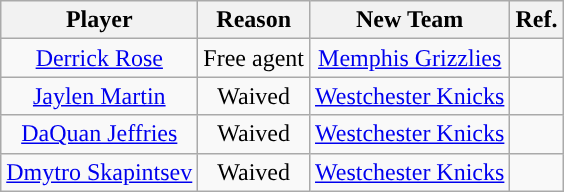<table class="wikitable sortable sortable" style="text-align: center">
<tr>
<th>Player</th>
<th>Reason</th>
<th>New Team</th>
<th>Ref.</th>
</tr>
<tr>
<td><a href='#'>Derrick Rose</a></td>
<td>Free agent</td>
<td><a href='#'>Memphis Grizzlies</a></td>
<td></td>
</tr>
<tr>
<td><a href='#'>Jaylen Martin</a></td>
<td>Waived</td>
<td><a href='#'>Westchester Knicks</a></td>
<td></td>
</tr>
<tr>
<td><a href='#'>DaQuan Jeffries</a></td>
<td>Waived</td>
<td><a href='#'>Westchester Knicks</a></td>
<td></td>
</tr>
<tr>
<td><a href='#'>Dmytro Skapintsev</a></td>
<td>Waived</td>
<td><a href='#'>Westchester Knicks</a></td>
<td></td>
</tr>
</table>
